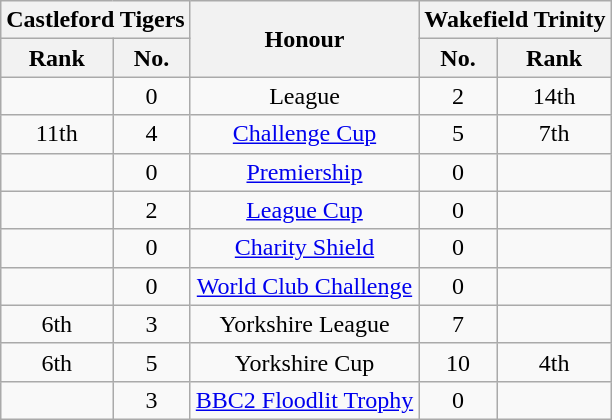<table class="wikitable" style="text-align:center">
<tr>
<th colspan="2">Castleford Tigers</th>
<th rowspan="2">Honour</th>
<th colspan="2">Wakefield Trinity</th>
</tr>
<tr>
<th>Rank</th>
<th>No.</th>
<th>No.</th>
<th>Rank</th>
</tr>
<tr>
<td></td>
<td>0</td>
<td>League</td>
<td>2</td>
<td>14th</td>
</tr>
<tr>
<td>11th</td>
<td>4</td>
<td><a href='#'>Challenge Cup</a></td>
<td>5</td>
<td>7th</td>
</tr>
<tr>
<td></td>
<td>0</td>
<td><a href='#'>Premiership</a></td>
<td>0</td>
<td></td>
</tr>
<tr>
<td></td>
<td>2</td>
<td><a href='#'>League Cup</a></td>
<td>0</td>
<td></td>
</tr>
<tr>
<td></td>
<td>0</td>
<td><a href='#'>Charity Shield</a></td>
<td>0</td>
<td></td>
</tr>
<tr>
<td></td>
<td>0</td>
<td><a href='#'>World Club Challenge</a></td>
<td>0</td>
<td></td>
</tr>
<tr>
<td>6th</td>
<td>3</td>
<td>Yorkshire League</td>
<td>7</td>
<td></td>
</tr>
<tr>
<td>6th</td>
<td>5</td>
<td>Yorkshire Cup</td>
<td>10</td>
<td>4th</td>
</tr>
<tr>
<td></td>
<td>3</td>
<td><a href='#'>BBC2 Floodlit Trophy</a></td>
<td>0</td>
<td></td>
</tr>
</table>
